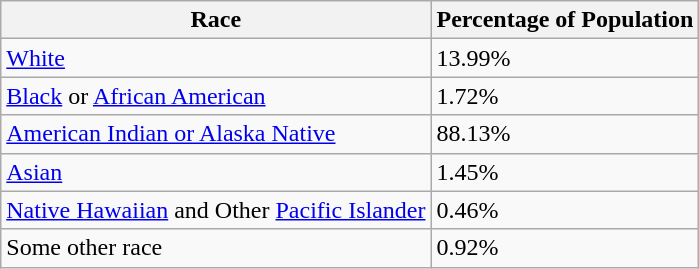<table class="wikitable">
<tr>
<th>Race</th>
<th>Percentage of Population</th>
</tr>
<tr>
<td><a href='#'>White</a></td>
<td>13.99%</td>
</tr>
<tr>
<td><a href='#'>Black</a> or <a href='#'>African American</a></td>
<td>1.72%</td>
</tr>
<tr>
<td><a href='#'>American Indian or Alaska Native</a></td>
<td>88.13%</td>
</tr>
<tr>
<td><a href='#'>Asian</a></td>
<td>1.45%</td>
</tr>
<tr>
<td><a href='#'>Native Hawaiian</a> and Other <a href='#'>Pacific Islander</a></td>
<td>0.46%</td>
</tr>
<tr>
<td>Some other race</td>
<td>0.92%</td>
</tr>
</table>
